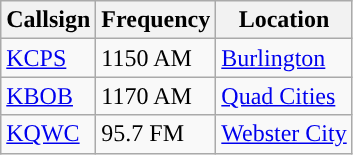<table class="wikitable">
<tr>
<th>Callsign</th>
<th>Frequency</th>
<th>Location</th>
</tr>
<tr>
<td><a href='#'>KCPS</a></td>
<td>1150 AM</td>
<td><a href='#'>Burlington</a></td>
</tr>
<tr>
<td><a href='#'>KBOB</a></td>
<td>1170 AM</td>
<td><a href='#'>Quad Cities</a></td>
</tr>
<tr>
<td><a href='#'>KQWC</a></td>
<td>95.7 FM</td>
<td><a href='#'>Webster City</a></td>
</tr>
</table>
